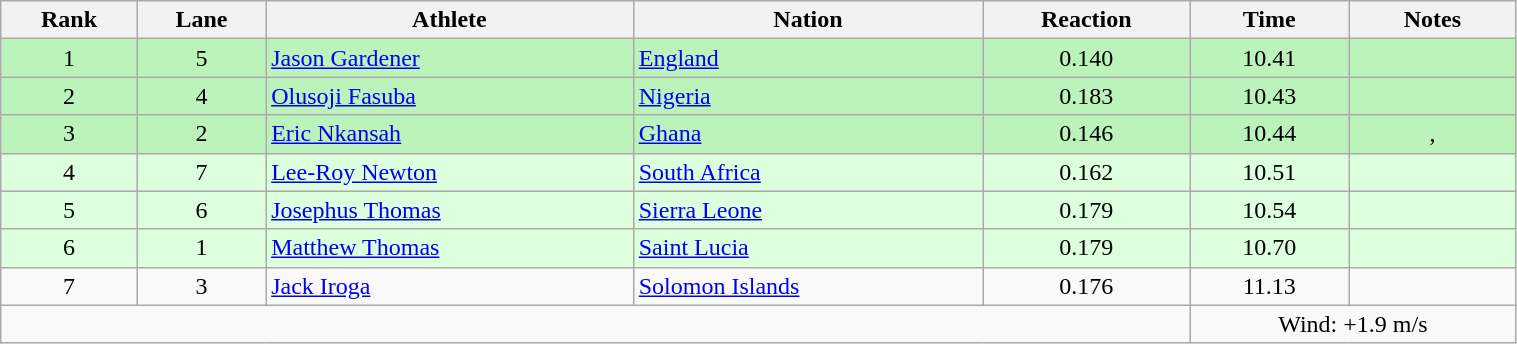<table class="wikitable sortable" style="text-align:center;width: 80%">
<tr>
<th>Rank</th>
<th>Lane</th>
<th>Athlete</th>
<th>Nation</th>
<th>Reaction</th>
<th>Time</th>
<th>Notes</th>
</tr>
<tr bgcolor="#bbf3bb">
<td>1</td>
<td>5</td>
<td align="left"><a href='#'>Jason Gardener</a></td>
<td align="left"> <a href='#'>England</a></td>
<td>0.140</td>
<td>10.41</td>
<td></td>
</tr>
<tr bgcolor="#bbf3bb">
<td>2</td>
<td>4</td>
<td align="left"><a href='#'>Olusoji Fasuba</a></td>
<td align="left"> <a href='#'>Nigeria</a></td>
<td>0.183</td>
<td>10.43</td>
<td></td>
</tr>
<tr bgcolor="#bbf3bb">
<td>3</td>
<td>2</td>
<td align="left"><a href='#'>Eric Nkansah</a></td>
<td align="left"> <a href='#'>Ghana</a></td>
<td>0.146</td>
<td>10.44</td>
<td>, </td>
</tr>
<tr bgcolor="#ddffdd">
<td>4</td>
<td>7</td>
<td align="left"><a href='#'>Lee-Roy Newton</a></td>
<td align="left"> <a href='#'>South Africa</a></td>
<td>0.162</td>
<td>10.51</td>
<td></td>
</tr>
<tr bgcolor="#ddffdd">
<td>5</td>
<td>6</td>
<td align="left"><a href='#'>Josephus Thomas</a></td>
<td align="left"> <a href='#'>Sierra Leone</a></td>
<td>0.179</td>
<td>10.54</td>
<td></td>
</tr>
<tr bgcolor="#ddffdd">
<td>6</td>
<td>1</td>
<td align="left"><a href='#'>Matthew Thomas</a></td>
<td align="left"> <a href='#'>Saint Lucia</a></td>
<td>0.179</td>
<td>10.70</td>
<td></td>
</tr>
<tr>
<td>7</td>
<td>3</td>
<td align="left"><a href='#'>Jack Iroga</a></td>
<td align="left"> <a href='#'>Solomon Islands</a></td>
<td>0.176</td>
<td>11.13</td>
<td></td>
</tr>
<tr>
<td colspan="5"></td>
<td colspan="2">Wind: +1.9 m/s</td>
</tr>
</table>
